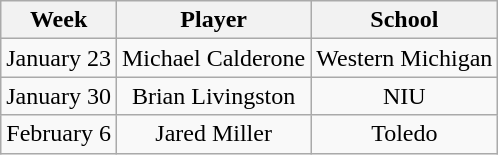<table class="wikitable" style="text-align:center;">
<tr>
<th>Week</th>
<th>Player</th>
<th>School</th>
</tr>
<tr>
<td>January 23</td>
<td>Michael Calderone</td>
<td>Western Michigan</td>
</tr>
<tr>
<td>January 30</td>
<td>Brian Livingston</td>
<td>NIU</td>
</tr>
<tr>
<td>February 6</td>
<td>Jared Miller</td>
<td>Toledo</td>
</tr>
</table>
